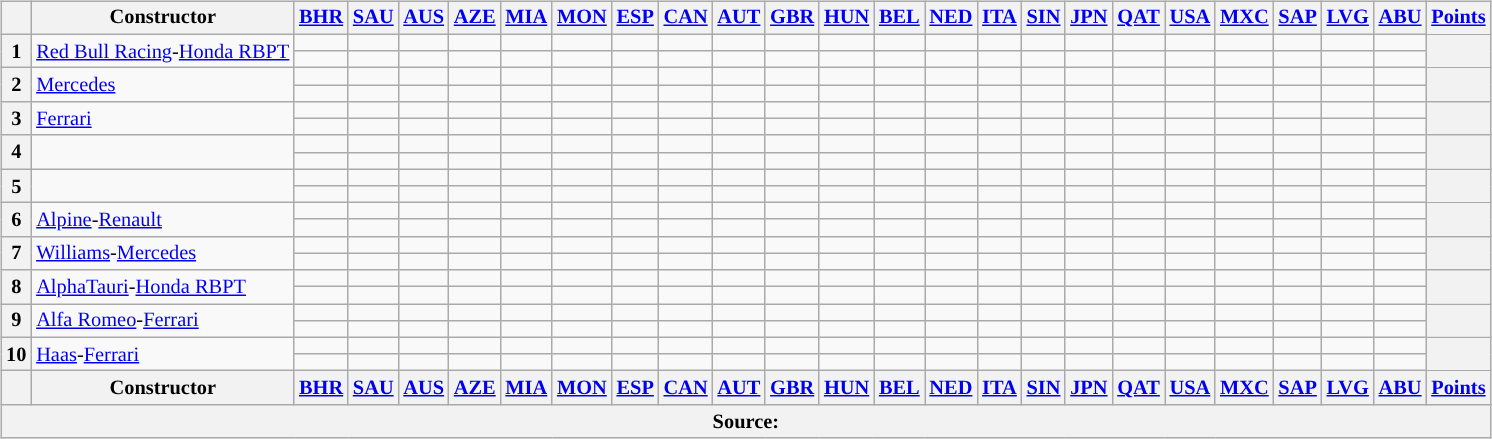<table>
<tr>
<td style="vertical-align:top; text-align:center"><br><table class="wikitable" style="font-size: 85%;">
<tr>
<th></th>
<th>Constructor</th>
<th style="vertical-align:top"><a href='#'>BHR</a><br></th>
<th style="vertical-align:top"><a href='#'>SAU</a><br></th>
<th style="vertical-align:top"><a href='#'>AUS</a><br></th>
<th style="vertical-align:top"><a href='#'>AZE</a><br></th>
<th style="vertical-align:top"><a href='#'>MIA</a><br></th>
<th style="vertical-align:top"><a href='#'>MON</a><br></th>
<th style="vertical-align:top"><a href='#'>ESP</a><br></th>
<th style="vertical-align:top"><a href='#'>CAN</a><br></th>
<th style="vertical-align:top"><a href='#'>AUT</a><br></th>
<th style="vertical-align:top"><a href='#'>GBR</a><br></th>
<th style="vertical-align:top"><a href='#'>HUN</a><br></th>
<th style="vertical-align:top"><a href='#'>BEL</a><br></th>
<th style="vertical-align:top"><a href='#'>NED</a><br></th>
<th style="vertical-align:top"><a href='#'>ITA</a><br></th>
<th style="vertical-align:top"><a href='#'>SIN</a><br></th>
<th style="vertical-align:top"><a href='#'>JPN</a><br></th>
<th style="vertical-align:top"><a href='#'>QAT</a><br></th>
<th style="vertical-align:top"><a href='#'>USA</a><br></th>
<th style="vertical-align:top"><a href='#'>MXC</a><br></th>
<th style="vertical-align:top"><a href='#'>SAP</a><br></th>
<th style="vertical-align:top"><a href='#'>LVG</a><br></th>
<th style="vertical-align:top"><a href='#'>ABU</a><br></th>
<th style="position:sticky; right:0; background-clip:padding-box;"><a href='#'>Points</a></th>
</tr>
<tr>
<th rowspan="2">1</th>
<td rowspan="2" style="text-align:left"> <a href='#'>Red Bull Racing</a>-<a href='#'>Honda RBPT</a></td>
<td></td>
<td></td>
<td></td>
<td></td>
<td></td>
<td></td>
<td></td>
<td></td>
<td></td>
<td></td>
<td></td>
<td></td>
<td></td>
<td></td>
<td></td>
<td></td>
<td></td>
<td></td>
<td></td>
<td></td>
<td></td>
<td></td>
<th rowspan="2" style="position:sticky; right:0; background-clip:padding-box;"></th>
</tr>
<tr>
<td></td>
<td></td>
<td></td>
<td></td>
<td></td>
<td></td>
<td></td>
<td></td>
<td></td>
<td></td>
<td></td>
<td></td>
<td></td>
<td></td>
<td></td>
<td></td>
<td></td>
<td></td>
<td></td>
<td></td>
<td></td>
<td></td>
</tr>
<tr>
<th rowspan="2">2</th>
<td rowspan="2" style="text-align:left"> <a href='#'>Mercedes</a></td>
<td></td>
<td></td>
<td></td>
<td></td>
<td></td>
<td></td>
<td></td>
<td></td>
<td></td>
<td></td>
<td></td>
<td></td>
<td></td>
<td></td>
<td></td>
<td></td>
<td></td>
<td></td>
<td></td>
<td></td>
<td></td>
<td></td>
<th rowspan="2" style="position:sticky; right:0; background-clip:padding-box;"></th>
</tr>
<tr>
<td></td>
<td></td>
<td></td>
<td></td>
<td></td>
<td></td>
<td></td>
<td></td>
<td></td>
<td></td>
<td></td>
<td></td>
<td></td>
<td></td>
<td></td>
<td></td>
<td></td>
<td></td>
<td></td>
<td></td>
<td></td>
<td></td>
</tr>
<tr>
<th rowspan="2">3</th>
<td rowspan="2" style="text-align:left"> <a href='#'>Ferrari</a></td>
<td></td>
<td></td>
<td></td>
<td></td>
<td></td>
<td></td>
<td></td>
<td></td>
<td></td>
<td></td>
<td></td>
<td></td>
<td></td>
<td></td>
<td></td>
<td></td>
<td></td>
<td></td>
<td></td>
<td></td>
<td></td>
<td></td>
<th rowspan="2" style="position:sticky; right:0; background-clip:padding-box;"></th>
</tr>
<tr>
<td></td>
<td></td>
<td></td>
<td></td>
<td></td>
<td></td>
<td></td>
<td></td>
<td></td>
<td></td>
<td></td>
<td></td>
<td></td>
<td></td>
<td></td>
<td></td>
<td></td>
<td></td>
<td></td>
<td></td>
<td></td>
<td></td>
</tr>
<tr>
<th rowspan="2">4</th>
<td rowspan="2" style="text-align:left"></td>
<td></td>
<td></td>
<td></td>
<td></td>
<td></td>
<td></td>
<td></td>
<td></td>
<td></td>
<td></td>
<td></td>
<td></td>
<td></td>
<td></td>
<td></td>
<td></td>
<td></td>
<td></td>
<td></td>
<td></td>
<td></td>
<td></td>
<th rowspan="2" style="position:sticky; right:0; background-clip:padding-box;"></th>
</tr>
<tr>
<td></td>
<td></td>
<td></td>
<td></td>
<td></td>
<td></td>
<td></td>
<td></td>
<td></td>
<td></td>
<td></td>
<td></td>
<td></td>
<td></td>
<td></td>
<td></td>
<td></td>
<td></td>
<td></td>
<td></td>
<td></td>
<td></td>
</tr>
<tr>
<th rowspan="2">5</th>
<td rowspan="2" style="text-align:left"></td>
<td></td>
<td></td>
<td></td>
<td></td>
<td></td>
<td></td>
<td></td>
<td></td>
<td></td>
<td></td>
<td></td>
<td></td>
<td></td>
<td></td>
<td></td>
<td></td>
<td></td>
<td></td>
<td></td>
<td></td>
<td></td>
<td></td>
<th rowspan="2" style="position:sticky; right:0; background-clip:padding-box;"></th>
</tr>
<tr>
<td></td>
<td></td>
<td></td>
<td></td>
<td></td>
<td></td>
<td></td>
<td></td>
<td></td>
<td></td>
<td></td>
<td></td>
<td></td>
<td></td>
<td></td>
<td></td>
<td></td>
<td></td>
<td></td>
<td></td>
<td></td>
<td></td>
</tr>
<tr>
<th rowspan="2">6</th>
<td rowspan="2" style="text-align:left"> <a href='#'>Alpine</a>-<a href='#'>Renault</a></td>
<td></td>
<td></td>
<td></td>
<td></td>
<td></td>
<td></td>
<td></td>
<td></td>
<td></td>
<td></td>
<td></td>
<td></td>
<td></td>
<td></td>
<td></td>
<td></td>
<td></td>
<td></td>
<td></td>
<td></td>
<td></td>
<td></td>
<th rowspan="2" style="position:sticky; right:0; background-clip:padding-box;"></th>
</tr>
<tr>
<td></td>
<td></td>
<td></td>
<td></td>
<td></td>
<td></td>
<td></td>
<td></td>
<td></td>
<td></td>
<td></td>
<td></td>
<td></td>
<td></td>
<td></td>
<td></td>
<td></td>
<td></td>
<td></td>
<td></td>
<td></td>
<td></td>
</tr>
<tr>
<th rowspan="2">7</th>
<td rowspan="2" style="text-align:left"> <a href='#'>Williams</a>-<a href='#'>Mercedes</a></td>
<td></td>
<td></td>
<td></td>
<td></td>
<td></td>
<td></td>
<td></td>
<td></td>
<td></td>
<td></td>
<td></td>
<td></td>
<td></td>
<td></td>
<td></td>
<td></td>
<td></td>
<td></td>
<td></td>
<td></td>
<td></td>
<td></td>
<th rowspan="2" style="position:sticky; right:0; background-clip:padding-box;"></th>
</tr>
<tr>
<td></td>
<td></td>
<td></td>
<td></td>
<td></td>
<td></td>
<td></td>
<td></td>
<td></td>
<td></td>
<td></td>
<td></td>
<td></td>
<td></td>
<td></td>
<td></td>
<td></td>
<td></td>
<td></td>
<td></td>
<td></td>
<td></td>
</tr>
<tr>
<th rowspan="2">8</th>
<td rowspan="2" style="text-align:left"> <a href='#'>AlphaTauri</a>-<a href='#'>Honda RBPT</a></td>
<td></td>
<td></td>
<td></td>
<td></td>
<td></td>
<td></td>
<td></td>
<td></td>
<td></td>
<td></td>
<td></td>
<td></td>
<td></td>
<td></td>
<td></td>
<td></td>
<td></td>
<td></td>
<td></td>
<td></td>
<td></td>
<td></td>
<th rowspan="2" style="position:sticky; right:0; background-clip:padding-box;"></th>
</tr>
<tr>
<td></td>
<td></td>
<td></td>
<td></td>
<td></td>
<td></td>
<td></td>
<td></td>
<td></td>
<td></td>
<td></td>
<td></td>
<td></td>
<td></td>
<td></td>
<td></td>
<td></td>
<td></td>
<td></td>
<td></td>
<td></td>
<td></td>
</tr>
<tr>
<th rowspan="2">9</th>
<td rowspan="2" style="text-align:left"> <a href='#'>Alfa Romeo</a>-<a href='#'>Ferrari</a></td>
<td></td>
<td></td>
<td></td>
<td></td>
<td></td>
<td></td>
<td></td>
<td></td>
<td></td>
<td></td>
<td></td>
<td></td>
<td></td>
<td></td>
<td></td>
<td></td>
<td></td>
<td></td>
<td></td>
<td></td>
<td></td>
<td></td>
<th rowspan="2" style="position:sticky; right:0; background-clip:padding-box;"></th>
</tr>
<tr>
<td></td>
<td></td>
<td></td>
<td></td>
<td></td>
<td></td>
<td></td>
<td></td>
<td></td>
<td></td>
<td></td>
<td></td>
<td></td>
<td></td>
<td></td>
<td></td>
<td></td>
<td></td>
<td></td>
<td></td>
<td></td>
<td></td>
</tr>
<tr>
<th rowspan="2">10</th>
<td rowspan="2" style="text-align:left"> <a href='#'>Haas</a>-<a href='#'>Ferrari</a></td>
<td></td>
<td></td>
<td></td>
<td></td>
<td></td>
<td></td>
<td></td>
<td></td>
<td></td>
<td></td>
<td></td>
<td></td>
<td></td>
<td></td>
<td></td>
<td></td>
<td></td>
<td></td>
<td></td>
<td></td>
<td></td>
<td></td>
<th rowspan="2" style="position:sticky; right:0; background-clip:padding-box;"></th>
</tr>
<tr>
<td></td>
<td></td>
<td></td>
<td></td>
<td></td>
<td></td>
<td></td>
<td></td>
<td></td>
<td></td>
<td></td>
<td></td>
<td></td>
<td></td>
<td></td>
<td></td>
<td></td>
<td></td>
<td></td>
<td></td>
<td></td>
<td></td>
</tr>
<tr>
<th></th>
<th>Constructor</th>
<th style="vertical-align:top"><a href='#'>BHR</a><br></th>
<th style="vertical-align:top"><a href='#'>SAU</a><br></th>
<th style="vertical-align:top"><a href='#'>AUS</a><br></th>
<th style="vertical-align:top"><a href='#'>AZE</a><br></th>
<th style="vertical-align:top"><a href='#'>MIA</a><br></th>
<th style="vertical-align:top"><a href='#'>MON</a><br></th>
<th style="vertical-align:top"><a href='#'>ESP</a><br></th>
<th style="vertical-align:top"><a href='#'>CAN</a><br></th>
<th style="vertical-align:top"><a href='#'>AUT</a><br></th>
<th style="vertical-align:top"><a href='#'>GBR</a><br></th>
<th style="vertical-align:top"><a href='#'>HUN</a><br></th>
<th style="vertical-align:top"><a href='#'>BEL</a><br></th>
<th style="vertical-align:top"><a href='#'>NED</a><br></th>
<th style="vertical-align:top"><a href='#'>ITA</a><br></th>
<th style="vertical-align:top"><a href='#'>SIN</a><br></th>
<th style="vertical-align:top"><a href='#'>JPN</a><br></th>
<th style="vertical-align:top"><a href='#'>QAT</a><br></th>
<th style="vertical-align:top"><a href='#'>USA</a><br></th>
<th style="vertical-align:top"><a href='#'>MXC</a><br></th>
<th style="vertical-align:top"><a href='#'>SAP</a><br></th>
<th style="vertical-align:top"><a href='#'>LVG</a><br></th>
<th style="vertical-align:top"><a href='#'>ABU</a><br></th>
<th style="position:sticky; right:0; background-clip:padding-box;"><a href='#'>Points</a></th>
</tr>
<tr>
<th colspan="25">Source:</th>
</tr>
</table>
</td>
<td style="vertical-align:top;"><br></td>
</tr>
</table>
